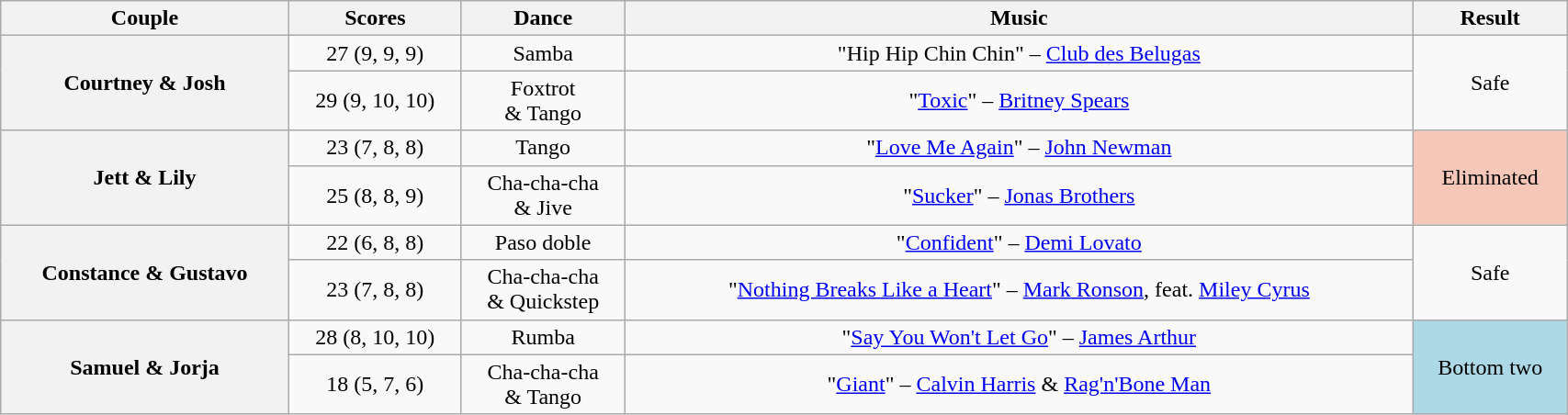<table class="wikitable sortable" style="text-align:center; width: 90%">
<tr>
<th scope="col">Couple</th>
<th scope="col">Scores</th>
<th scope="col" class="unsortable">Dance</th>
<th scope="col" class="unsortable">Music</th>
<th scope="col" class="unsortable">Result</th>
</tr>
<tr>
<th scope="row" rowspan="2">Courtney & Josh</th>
<td>27 (9, 9, 9)</td>
<td>Samba</td>
<td>"Hip Hip Chin Chin" – <a href='#'>Club des Belugas</a></td>
<td rowspan="2">Safe</td>
</tr>
<tr>
<td>29 (9, 10, 10)</td>
<td>Foxtrot<br>& Tango</td>
<td>"<a href='#'>Toxic</a>" – <a href='#'>Britney Spears</a></td>
</tr>
<tr>
<th scope="row" rowspan="2">Jett & Lily</th>
<td>23 (7, 8, 8)</td>
<td>Tango</td>
<td>"<a href='#'>Love Me Again</a>" – <a href='#'>John Newman</a></td>
<td rowspan="2" bgcolor="f4c7b8">Eliminated</td>
</tr>
<tr>
<td>25 (8, 8, 9)</td>
<td>Cha-cha-cha<br>& Jive</td>
<td>"<a href='#'>Sucker</a>" – <a href='#'>Jonas Brothers</a></td>
</tr>
<tr>
<th scope="row" rowspan="2">Constance & Gustavo</th>
<td>22 (6, 8, 8)</td>
<td>Paso doble</td>
<td>"<a href='#'>Confident</a>" – <a href='#'>Demi Lovato</a></td>
<td rowspan="2">Safe</td>
</tr>
<tr>
<td>23 (7, 8, 8)</td>
<td>Cha-cha-cha<br>& Quickstep</td>
<td>"<a href='#'>Nothing Breaks Like a Heart</a>" – <a href='#'>Mark Ronson</a>, feat. <a href='#'>Miley Cyrus</a></td>
</tr>
<tr>
<th scope="row" rowspan="2">Samuel & Jorja</th>
<td>28 (8, 10, 10)</td>
<td>Rumba</td>
<td>"<a href='#'>Say You Won't Let Go</a>" – <a href='#'>James Arthur</a></td>
<td rowspan="2" bgcolor="lightblue">Bottom two</td>
</tr>
<tr>
<td>18 (5, 7, 6)</td>
<td>Cha-cha-cha<br>& Tango</td>
<td>"<a href='#'>Giant</a>" – <a href='#'>Calvin Harris</a> & <a href='#'>Rag'n'Bone Man</a></td>
</tr>
</table>
